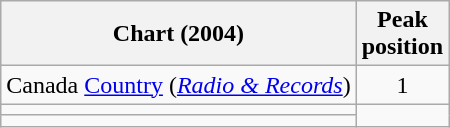<table class="wikitable sortable">
<tr>
<th>Chart (2004)</th>
<th>Peak<br>position</th>
</tr>
<tr>
<td align="left">Canada <a href='#'>Country</a> (<em><a href='#'>Radio & Records</a></em>)</td>
<td align="center">1</td>
</tr>
<tr>
<td></td>
</tr>
<tr>
<td></td>
</tr>
</table>
